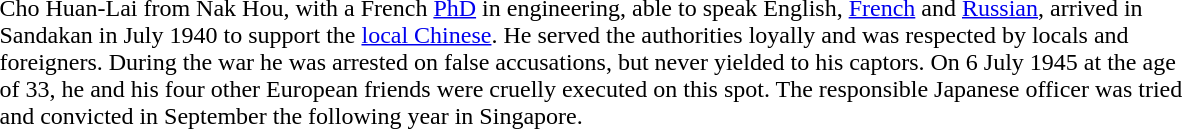<table>
<tr>
<td style="width: 5em"></td>
<td style="width:50em"><br><span>
Cho Huan-Lai from Nak Hou, with a French <a href='#'>PhD</a> in engineering, able to speak English, <a href='#'>French</a> and <a href='#'>Russian</a>, arrived in Sandakan in July 1940 to support the <a href='#'>local Chinese</a>. He served the authorities loyally and was respected by locals and foreigners. During the war he was arrested on false accusations, but never yielded to his captors. On 6 July 1945 at the age of 33, he and his four other European friends were cruelly executed on this spot. The responsible Japanese officer was tried and convicted in September the following year in Singapore.
</span></td>
</tr>
</table>
